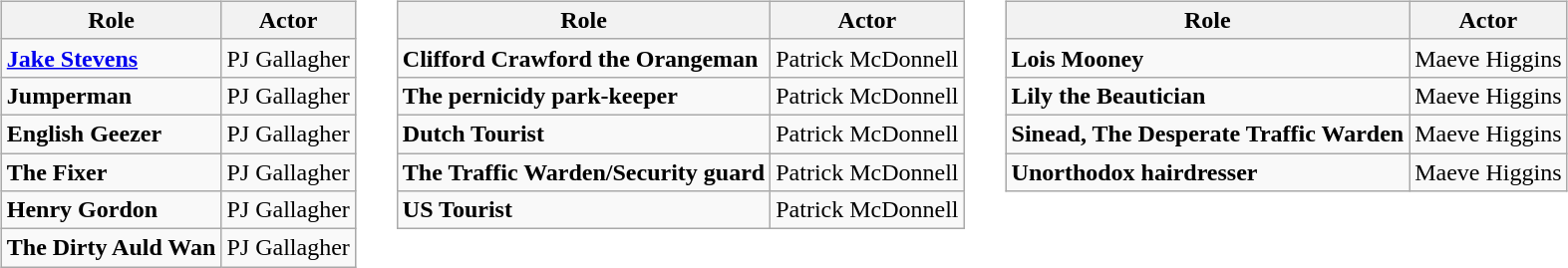<table border="0" cellpadding="4" cellspacing="3">
<tr>
<td valign="top" width="*"><br><table class="wikitable collapsible collapsed">
<tr>
<th>Role</th>
<th>Actor</th>
</tr>
<tr>
<td><strong><a href='#'>Jake Stevens</a></strong></td>
<td>PJ Gallagher</td>
</tr>
<tr>
<td><strong>Jumperman</strong></td>
<td>PJ Gallagher</td>
</tr>
<tr>
<td><strong>English Geezer</strong></td>
<td>PJ Gallagher</td>
</tr>
<tr>
<td><strong>The Fixer</strong></td>
<td>PJ Gallagher</td>
</tr>
<tr>
<td><strong>Henry Gordon</strong></td>
<td>PJ Gallagher</td>
</tr>
<tr>
<td><strong>The Dirty Auld Wan</strong></td>
<td>PJ Gallagher</td>
</tr>
</table>
</td>
<td valign="top" width="*"><br><table class="wikitable collapsible collapsed">
<tr>
<th>Role</th>
<th>Actor</th>
</tr>
<tr>
<td><strong>Clifford Crawford the Orangeman</strong></td>
<td>Patrick McDonnell</td>
</tr>
<tr>
<td><strong>The pernicidy park-keeper</strong></td>
<td>Patrick McDonnell</td>
</tr>
<tr>
<td><strong>Dutch Tourist</strong></td>
<td>Patrick McDonnell</td>
</tr>
<tr>
<td><strong>The Traffic Warden/Security guard</strong></td>
<td>Patrick McDonnell</td>
</tr>
<tr>
<td><strong>US Tourist</strong></td>
<td>Patrick McDonnell</td>
</tr>
</table>
</td>
<td valign="top" width="*"><br><table class="wikitable collapsible collapsed">
<tr>
<th>Role</th>
<th>Actor</th>
</tr>
<tr>
<td><strong>Lois Mooney</strong></td>
<td>Maeve Higgins</td>
</tr>
<tr>
<td><strong>Lily the Beautician</strong></td>
<td>Maeve Higgins</td>
</tr>
<tr>
<td><strong>Sinead, The Desperate Traffic Warden</strong></td>
<td>Maeve Higgins</td>
</tr>
<tr>
<td><strong>Unorthodox hairdresser</strong></td>
<td>Maeve Higgins</td>
</tr>
</table>
</td>
</tr>
</table>
